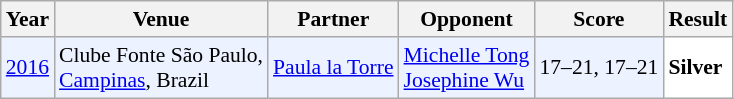<table class="sortable wikitable" style="font-size: 90%;">
<tr>
<th>Year</th>
<th>Venue</th>
<th>Partner</th>
<th>Opponent</th>
<th>Score</th>
<th>Result</th>
</tr>
<tr style="background:#ECF2FF">
<td align="center"><a href='#'>2016</a></td>
<td align="left">Clube Fonte São Paulo,<br><a href='#'>Campinas</a>, Brazil</td>
<td align="left"> <a href='#'>Paula la Torre</a></td>
<td align="left"> <a href='#'>Michelle Tong</a><br> <a href='#'>Josephine Wu</a></td>
<td align="left">17–21, 17–21</td>
<td style="text-align:left; background:white"> <strong>Silver</strong></td>
</tr>
</table>
